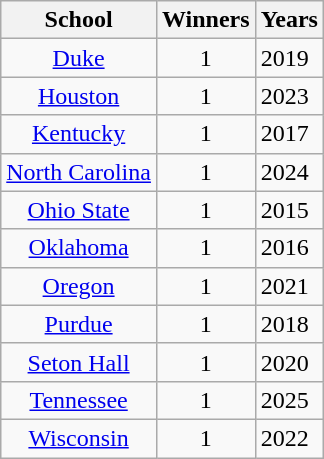<table class=wikitable>
<tr>
<th>School</th>
<th>Winners</th>
<th>Years</th>
</tr>
<tr>
<td align=center><a href='#'>Duke</a></td>
<td align=center>1</td>
<td>2019</td>
</tr>
<tr>
<td align=center><a href='#'>Houston</a></td>
<td align=center>1</td>
<td>2023</td>
</tr>
<tr>
<td align=center><a href='#'>Kentucky</a></td>
<td align=center>1</td>
<td>2017</td>
</tr>
<tr>
<td align=center><a href='#'>North Carolina</a></td>
<td align=center>1</td>
<td>2024</td>
</tr>
<tr>
<td align=center><a href='#'>Ohio State</a></td>
<td align=center>1</td>
<td>2015</td>
</tr>
<tr>
<td align=center><a href='#'>Oklahoma</a></td>
<td align=center>1</td>
<td>2016</td>
</tr>
<tr>
<td align=center><a href='#'>Oregon</a></td>
<td align=center>1</td>
<td>2021</td>
</tr>
<tr>
<td align=center><a href='#'>Purdue</a></td>
<td align=center>1</td>
<td>2018</td>
</tr>
<tr>
<td align=center><a href='#'>Seton Hall</a></td>
<td align=center>1</td>
<td>2020</td>
</tr>
<tr>
<td align=center><a href='#'>Tennessee</a></td>
<td align=center>1</td>
<td>2025</td>
</tr>
<tr>
<td align=center><a href='#'>Wisconsin</a></td>
<td align=center>1</td>
<td>2022</td>
</tr>
</table>
